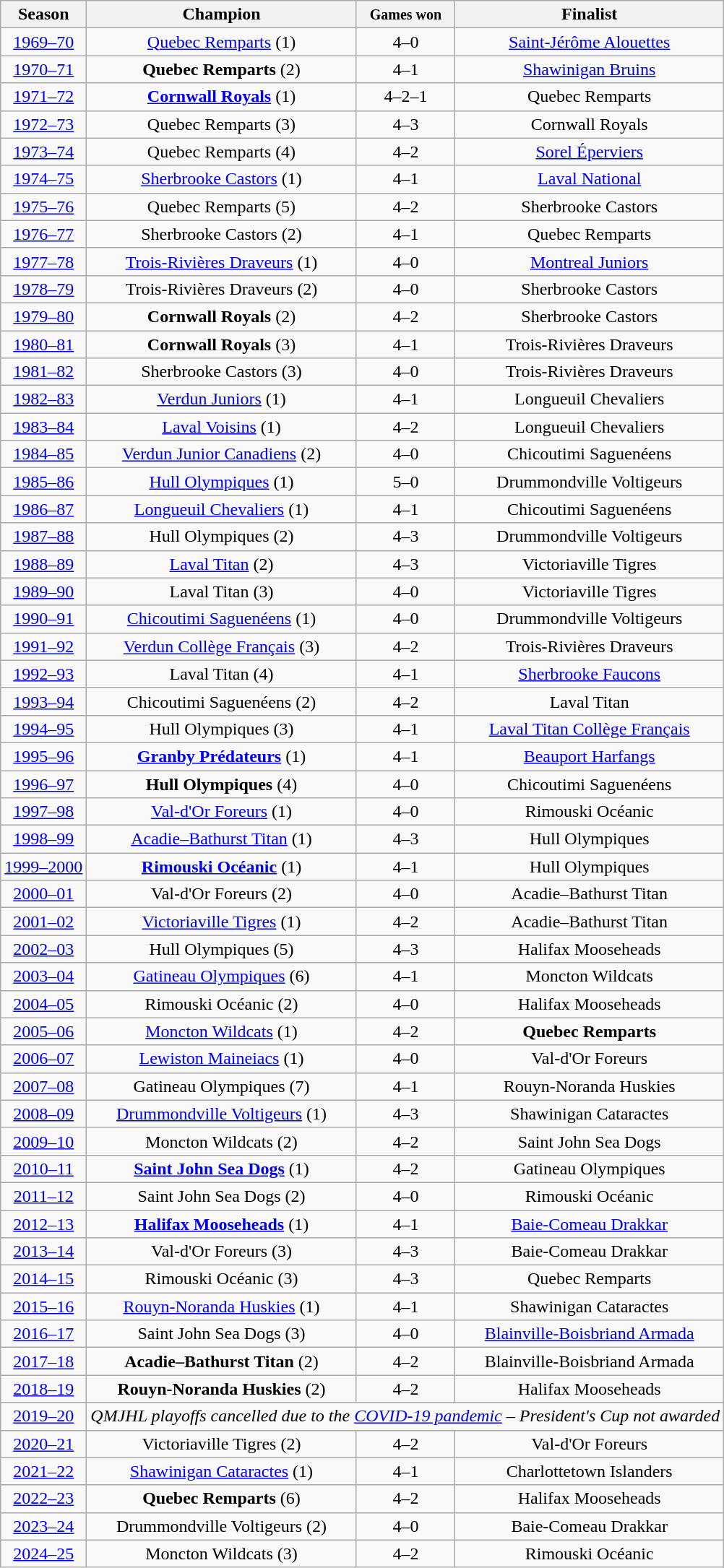<table class="wikitable sortable" style="text-align:center">
<tr>
<th>Season</th>
<th>Champion</th>
<th><small>Games won</small></th>
<th>Finalist</th>
</tr>
<tr>
<td><a href='#'>1969–70</a></td>
<td><a href='#'>Quebec Remparts</a> (1)</td>
<td>4–0</td>
<td><a href='#'>Saint-Jérôme Alouettes</a></td>
</tr>
<tr>
<td><a href='#'>1970–71</a></td>
<td><strong>Quebec Remparts</strong> (2)</td>
<td>4–1</td>
<td><a href='#'>Shawinigan Bruins</a></td>
</tr>
<tr>
<td><a href='#'>1971–72</a></td>
<td><strong><a href='#'>Cornwall Royals</a></strong> (1)</td>
<td>4–2–1</td>
<td>Quebec Remparts</td>
</tr>
<tr>
<td><a href='#'>1972–73</a></td>
<td>Quebec Remparts (3)</td>
<td>4–3</td>
<td>Cornwall Royals</td>
</tr>
<tr>
<td><a href='#'>1973–74</a></td>
<td>Quebec Remparts (4)</td>
<td>4–2</td>
<td><a href='#'>Sorel Éperviers</a></td>
</tr>
<tr>
<td><a href='#'>1974–75</a></td>
<td><a href='#'>Sherbrooke Castors</a> (1)</td>
<td>4–1</td>
<td><a href='#'>Laval National</a></td>
</tr>
<tr>
<td><a href='#'>1975–76</a></td>
<td>Quebec Remparts (5)</td>
<td>4–2</td>
<td>Sherbrooke Castors</td>
</tr>
<tr>
<td><a href='#'>1976–77</a></td>
<td>Sherbrooke Castors (2)</td>
<td>4–1</td>
<td>Quebec Remparts</td>
</tr>
<tr>
<td><a href='#'>1977–78</a></td>
<td><a href='#'>Trois-Rivières Draveurs</a> (1)</td>
<td>4–0</td>
<td><a href='#'>Montreal Juniors</a></td>
</tr>
<tr>
<td><a href='#'>1978–79</a></td>
<td>Trois-Rivières Draveurs (2)</td>
<td>4–0</td>
<td>Sherbrooke Castors</td>
</tr>
<tr>
<td><a href='#'>1979–80</a></td>
<td><strong>Cornwall Royals</strong> (2)</td>
<td>4–2</td>
<td>Sherbrooke Castors</td>
</tr>
<tr>
<td><a href='#'>1980–81</a></td>
<td><strong>Cornwall Royals</strong> (3)</td>
<td>4–1</td>
<td>Trois-Rivières Draveurs</td>
</tr>
<tr>
<td><a href='#'>1981–82</a></td>
<td>Sherbrooke Castors (3)</td>
<td>4–0</td>
<td>Trois-Rivières Draveurs</td>
</tr>
<tr>
<td><a href='#'>1982–83</a></td>
<td><a href='#'>Verdun Juniors</a> (1)</td>
<td>4–1</td>
<td>Longueuil Chevaliers</td>
</tr>
<tr>
<td><a href='#'>1983–84</a></td>
<td><a href='#'>Laval Voisins</a> (1)</td>
<td>4–2</td>
<td>Longueuil Chevaliers</td>
</tr>
<tr>
<td><a href='#'>1984–85</a></td>
<td><a href='#'>Verdun Junior Canadiens</a> (2)</td>
<td>4–0</td>
<td>Chicoutimi Saguenéens</td>
</tr>
<tr>
<td><a href='#'>1985–86</a></td>
<td><a href='#'>Hull Olympiques</a> (1)</td>
<td>5–0</td>
<td>Drummondville Voltigeurs</td>
</tr>
<tr>
<td><a href='#'>1986–87</a></td>
<td><a href='#'>Longueuil Chevaliers</a> (1)</td>
<td>4–1</td>
<td>Chicoutimi Saguenéens</td>
</tr>
<tr>
<td><a href='#'>1987–88</a></td>
<td>Hull Olympiques (2)</td>
<td>4–3</td>
<td>Drummondville Voltigeurs</td>
</tr>
<tr>
<td><a href='#'>1988–89</a></td>
<td><a href='#'>Laval Titan</a> (2)</td>
<td>4–3</td>
<td>Victoriaville Tigres</td>
</tr>
<tr>
<td><a href='#'>1989–90</a></td>
<td>Laval Titan (3)</td>
<td>4–0</td>
<td>Victoriaville Tigres</td>
</tr>
<tr>
<td><a href='#'>1990–91</a></td>
<td><a href='#'>Chicoutimi Saguenéens</a> (1)</td>
<td>4–0</td>
<td>Drummondville Voltigeurs</td>
</tr>
<tr>
<td><a href='#'>1991–92</a></td>
<td><a href='#'>Verdun Collège Français</a> (3)</td>
<td>4–2</td>
<td>Trois-Rivières Draveurs</td>
</tr>
<tr>
<td><a href='#'>1992–93</a></td>
<td>Laval Titan (4)</td>
<td>4–1</td>
<td><a href='#'>Sherbrooke Faucons</a></td>
</tr>
<tr>
<td><a href='#'>1993–94</a></td>
<td>Chicoutimi Saguenéens (2)</td>
<td>4–2</td>
<td>Laval Titan</td>
</tr>
<tr>
<td><a href='#'>1994–95</a></td>
<td>Hull Olympiques (3)</td>
<td>4–1</td>
<td><a href='#'>Laval Titan Collège Français</a></td>
</tr>
<tr>
<td><a href='#'>1995–96</a></td>
<td><strong><a href='#'>Granby Prédateurs</a></strong> (1)</td>
<td>4–1</td>
<td><a href='#'>Beauport Harfangs</a></td>
</tr>
<tr>
<td><a href='#'>1996–97</a></td>
<td><strong>Hull Olympiques</strong> (4)</td>
<td>4–0</td>
<td>Chicoutimi Saguenéens</td>
</tr>
<tr>
<td><a href='#'>1997–98</a></td>
<td><a href='#'>Val-d'Or Foreurs</a> (1)</td>
<td>4–0</td>
<td>Rimouski Océanic</td>
</tr>
<tr>
<td><a href='#'>1998–99</a></td>
<td><a href='#'>Acadie–Bathurst Titan</a> (1)</td>
<td>4–3</td>
<td>Hull Olympiques</td>
</tr>
<tr>
<td><a href='#'>1999–2000</a></td>
<td><strong><a href='#'>Rimouski Océanic</a></strong> (1)</td>
<td>4–1</td>
<td>Hull Olympiques</td>
</tr>
<tr>
<td><a href='#'>2000–01</a></td>
<td>Val-d'Or Foreurs (2)</td>
<td>4–0</td>
<td>Acadie–Bathurst Titan</td>
</tr>
<tr>
<td><a href='#'>2001–02</a></td>
<td><a href='#'>Victoriaville Tigres</a> (1)</td>
<td>4–2</td>
<td>Acadie–Bathurst Titan</td>
</tr>
<tr>
<td><a href='#'>2002–03</a></td>
<td>Hull Olympiques (5)</td>
<td>4–3</td>
<td>Halifax Mooseheads</td>
</tr>
<tr>
<td><a href='#'>2003–04</a></td>
<td><a href='#'>Gatineau Olympiques</a> (6)</td>
<td>4–1</td>
<td>Moncton Wildcats</td>
</tr>
<tr>
<td><a href='#'>2004–05</a></td>
<td>Rimouski Océanic (2)</td>
<td>4–0</td>
<td>Halifax Mooseheads</td>
</tr>
<tr>
<td><a href='#'>2005–06</a></td>
<td><a href='#'>Moncton Wildcats</a> (1)</td>
<td>4–2</td>
<td><strong>Quebec Remparts</strong></td>
</tr>
<tr>
<td><a href='#'>2006–07</a></td>
<td><a href='#'>Lewiston Maineiacs</a> (1)</td>
<td>4–0</td>
<td>Val-d'Or Foreurs</td>
</tr>
<tr>
<td><a href='#'>2007–08</a></td>
<td>Gatineau Olympiques (7)</td>
<td>4–1</td>
<td>Rouyn-Noranda Huskies</td>
</tr>
<tr>
<td><a href='#'>2008–09</a></td>
<td><a href='#'>Drummondville Voltigeurs</a> (1)</td>
<td>4–3</td>
<td>Shawinigan Cataractes</td>
</tr>
<tr>
<td><a href='#'>2009–10</a></td>
<td>Moncton Wildcats (2)</td>
<td>4–2</td>
<td>Saint John Sea Dogs</td>
</tr>
<tr>
<td><a href='#'>2010–11</a></td>
<td><strong><a href='#'>Saint John Sea Dogs</a></strong> (1)</td>
<td>4–2</td>
<td>Gatineau Olympiques</td>
</tr>
<tr>
<td><a href='#'>2011–12</a></td>
<td>Saint John Sea Dogs (2)</td>
<td>4–0</td>
<td>Rimouski Océanic</td>
</tr>
<tr>
<td><a href='#'>2012–13</a></td>
<td><strong><a href='#'>Halifax Mooseheads</a></strong> (1)</td>
<td>4–1</td>
<td><a href='#'>Baie-Comeau Drakkar</a></td>
</tr>
<tr>
<td><a href='#'>2013–14</a></td>
<td>Val-d'Or Foreurs (3)</td>
<td>4–3</td>
<td>Baie-Comeau Drakkar</td>
</tr>
<tr>
<td><a href='#'>2014–15</a></td>
<td>Rimouski Océanic (3)</td>
<td>4–3</td>
<td>Quebec Remparts</td>
</tr>
<tr>
<td><a href='#'>2015–16</a></td>
<td><a href='#'>Rouyn-Noranda Huskies</a> (1)</td>
<td>4–1</td>
<td>Shawinigan Cataractes</td>
</tr>
<tr>
<td><a href='#'>2016–17</a></td>
<td>Saint John Sea Dogs (3)</td>
<td>4–0</td>
<td><a href='#'>Blainville-Boisbriand Armada</a></td>
</tr>
<tr>
<td><a href='#'>2017–18</a></td>
<td><strong>Acadie–Bathurst Titan</strong> (2)</td>
<td>4–2</td>
<td>Blainville-Boisbriand Armada</td>
</tr>
<tr>
<td><a href='#'>2018–19</a></td>
<td><strong>Rouyn-Noranda Huskies</strong> (2)</td>
<td>4–2</td>
<td>Halifax Mooseheads</td>
</tr>
<tr>
<td><a href='#'>2019–20</a></td>
<td colspan="3" align="center"><em>QMJHL playoffs cancelled due to the <a href='#'>COVID-19 pandemic</a> – President's Cup not awarded</em></td>
</tr>
<tr>
<td><a href='#'>2020–21</a></td>
<td>Victoriaville Tigres (2)</td>
<td>4–2</td>
<td>Val-d'Or Foreurs</td>
</tr>
<tr>
<td><a href='#'>2021–22</a></td>
<td><a href='#'>Shawinigan Cataractes</a> (1)</td>
<td>4–1</td>
<td>Charlottetown Islanders</td>
</tr>
<tr>
<td><a href='#'>2022–23</a></td>
<td><strong>Quebec Remparts</strong> (6)</td>
<td>4–2</td>
<td>Halifax Mooseheads</td>
</tr>
<tr>
<td><a href='#'>2023–24</a></td>
<td>Drummondville Voltigeurs (2)</td>
<td>4–0</td>
<td>Baie-Comeau Drakkar</td>
</tr>
<tr>
<td><a href='#'>2024–25</a></td>
<td>Moncton Wildcats (3)</td>
<td>4–2</td>
<td>Rimouski Océanic</td>
</tr>
</table>
